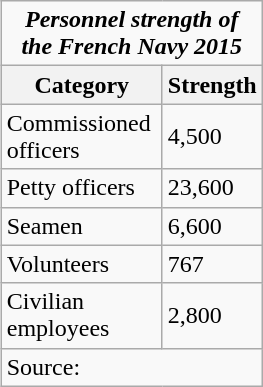<table align=right class="wikitable">
<tr>
<td colspan=3 style="text-align:center;"><strong><em>Personnel strength of the French Navy 2015<strong></td>
</tr>
<tr>
<th align="left" width="100"></strong>Category<strong></th>
<th align="left" width="50"></strong>Strength<strong></th>
</tr>
<tr>
<td>Commissioned officers</td>
<td>4,500</td>
</tr>
<tr>
<td>Petty officers</td>
<td>23,600</td>
</tr>
<tr>
<td>Seamen</td>
<td>6,600</td>
</tr>
<tr>
<td>Volunteers</td>
<td>767</td>
</tr>
<tr>
<td>Civilian employees</td>
<td>2,800</td>
</tr>
<tr>
<td colspan=2>Source:</td>
</tr>
</table>
